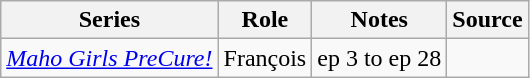<table class="wikitable sortable plainrowheaders">
<tr>
<th>Series</th>
<th>Role</th>
<th class="unsortable">Notes</th>
<th class="unsortable">Source</th>
</tr>
<tr>
<td><em><a href='#'>Maho Girls PreCure!</a></em></td>
<td>François</td>
<td>ep 3 to ep 28</td>
<td></td>
</tr>
</table>
